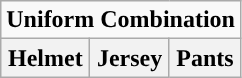<table class="wikitable">
<tr>
<td align="center" Colspan="3"><strong>Uniform Combination</strong></td>
</tr>
<tr align="center">
<th>Helmet</th>
<th>Jersey</th>
<th>Pants</th>
</tr>
</table>
